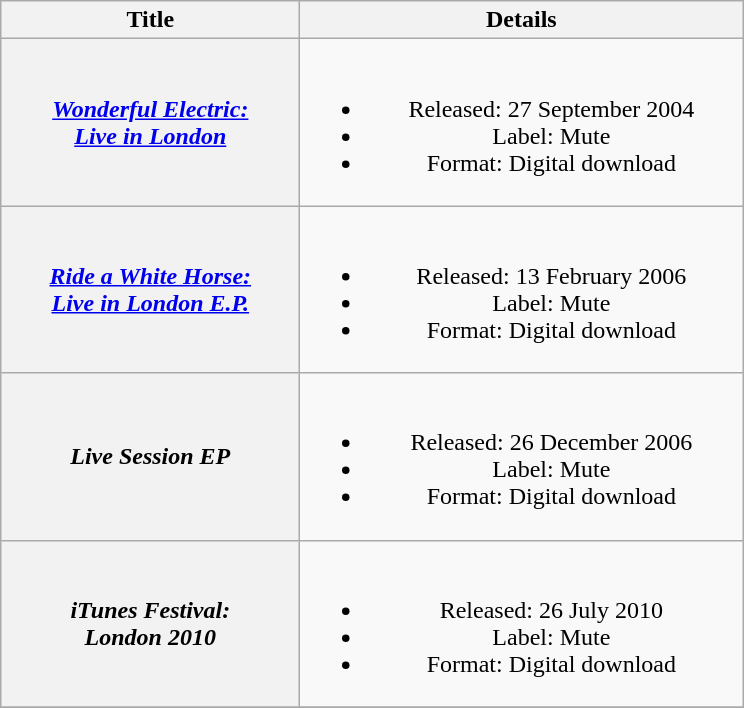<table class="wikitable plainrowheaders" style="text-align:center;">
<tr>
<th scope="col" style="width:12em;">Title</th>
<th scope="col" style="width:18em;">Details</th>
</tr>
<tr>
<th scope="row"><em><a href='#'>Wonderful Electric:<br>Live in London</a></em></th>
<td><br><ul><li>Released: 27 September 2004</li><li>Label: Mute</li><li>Format: Digital download</li></ul></td>
</tr>
<tr>
<th scope="row"><em><a href='#'>Ride a White Horse:<br>Live in London E.P.</a></em></th>
<td><br><ul><li>Released: 13 February 2006</li><li>Label: Mute</li><li>Format: Digital download</li></ul></td>
</tr>
<tr>
<th scope="row"><em>Live Session EP</em></th>
<td><br><ul><li>Released: 26 December 2006</li><li>Label: Mute</li><li>Format: Digital download</li></ul></td>
</tr>
<tr>
<th scope="row"><em>iTunes Festival:<br>London 2010</em></th>
<td><br><ul><li>Released: 26 July 2010</li><li>Label: Mute</li><li>Format: Digital download</li></ul></td>
</tr>
<tr>
</tr>
</table>
